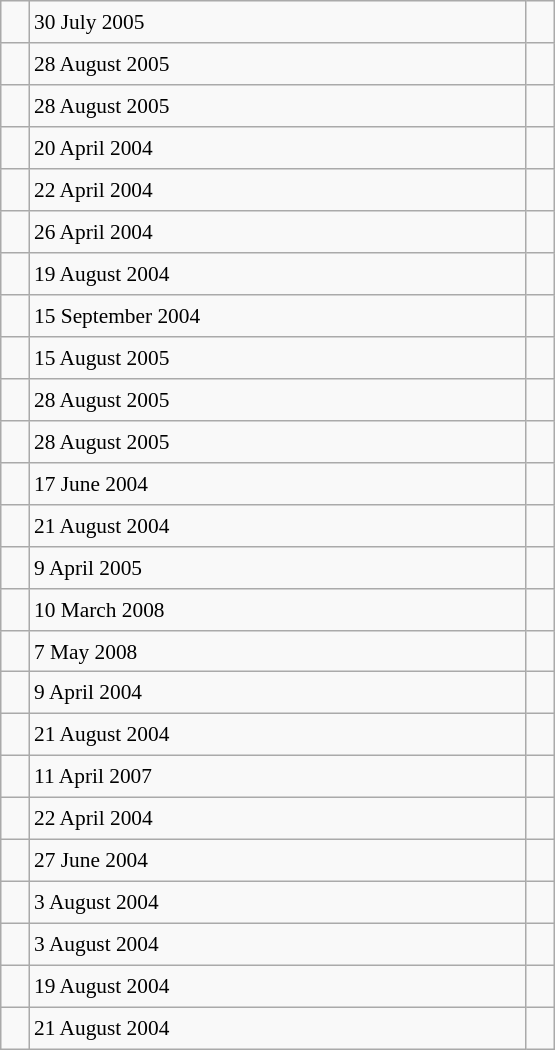<table class="wikitable" style="font-size: 89%; float: left; width: 26em; margin-right: 1em; height: 700px">
<tr>
<td></td>
<td>30 July 2005</td>
<td></td>
</tr>
<tr>
<td></td>
<td>28 August 2005</td>
<td></td>
</tr>
<tr>
<td></td>
<td>28 August 2005</td>
<td></td>
</tr>
<tr>
<td></td>
<td>20 April 2004</td>
<td></td>
</tr>
<tr>
<td></td>
<td>22 April 2004</td>
<td></td>
</tr>
<tr>
<td></td>
<td>26 April 2004</td>
<td></td>
</tr>
<tr>
<td></td>
<td>19 August 2004</td>
<td></td>
</tr>
<tr>
<td></td>
<td>15 September 2004</td>
<td></td>
</tr>
<tr>
<td></td>
<td>15 August 2005</td>
<td></td>
</tr>
<tr>
<td></td>
<td>28 August 2005</td>
<td></td>
</tr>
<tr>
<td></td>
<td>28 August 2005</td>
<td></td>
</tr>
<tr>
<td></td>
<td>17 June 2004</td>
<td></td>
</tr>
<tr>
<td></td>
<td>21 August 2004</td>
<td></td>
</tr>
<tr>
<td></td>
<td>9 April 2005</td>
<td></td>
</tr>
<tr>
<td></td>
<td>10 March 2008</td>
<td></td>
</tr>
<tr>
<td></td>
<td>7 May 2008</td>
<td></td>
</tr>
<tr>
<td></td>
<td>9 April 2004</td>
<td></td>
</tr>
<tr>
<td></td>
<td>21 August 2004</td>
<td></td>
</tr>
<tr>
<td></td>
<td>11 April 2007</td>
<td></td>
</tr>
<tr>
<td></td>
<td>22 April 2004</td>
<td></td>
</tr>
<tr>
<td></td>
<td>27 June 2004</td>
<td></td>
</tr>
<tr>
<td></td>
<td>3 August 2004</td>
<td></td>
</tr>
<tr>
<td></td>
<td>3 August 2004</td>
<td></td>
</tr>
<tr>
<td></td>
<td>19 August 2004</td>
<td></td>
</tr>
<tr>
<td></td>
<td>21 August 2004</td>
<td></td>
</tr>
</table>
